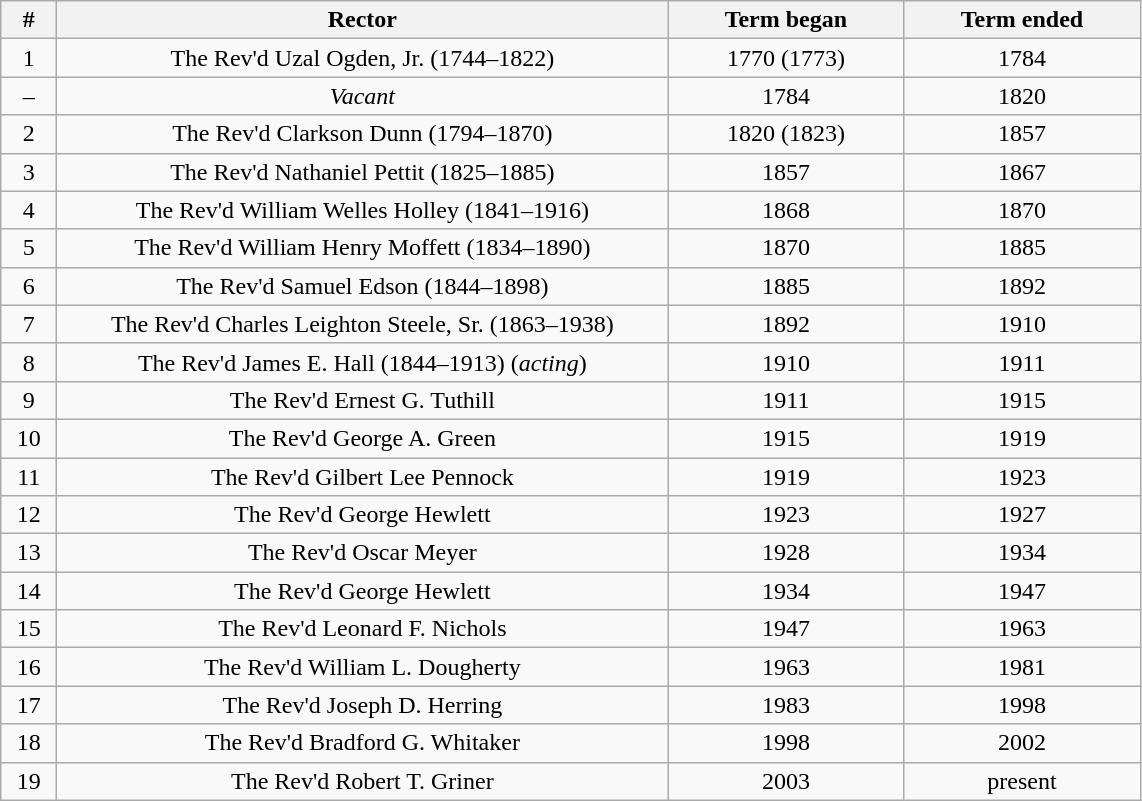<table class="wikitable" style="text-align:center">
<tr>
<th scope="col" style="width:30px;">#</th>
<th scope="col" style="width:400px;">Rector</th>
<th scope="col" style="width:150px;">Term began</th>
<th scope="col" style="width:150px;">Term ended</th>
</tr>
<tr>
<td>1</td>
<td>The Rev'd Uzal Ogden, Jr. (1744–1822)</td>
<td>1770 (1773)</td>
<td>1784</td>
</tr>
<tr>
<td>–</td>
<td><em>Vacant</em></td>
<td>1784</td>
<td>1820</td>
</tr>
<tr>
<td>2</td>
<td>The Rev'd Clarkson Dunn (1794–1870)</td>
<td>1820 (1823)</td>
<td>1857</td>
</tr>
<tr>
<td>3</td>
<td>The Rev'd Nathaniel Pettit (1825–1885)</td>
<td>1857</td>
<td>1867</td>
</tr>
<tr>
<td>4</td>
<td>The Rev'd William Welles Holley (1841–1916)</td>
<td>1868</td>
<td>1870</td>
</tr>
<tr>
<td>5</td>
<td>The Rev'd William Henry Moffett (1834–1890)</td>
<td>1870</td>
<td>1885</td>
</tr>
<tr>
<td>6</td>
<td>The Rev'd Samuel Edson (1844–1898)</td>
<td>1885</td>
<td>1892</td>
</tr>
<tr>
<td>7</td>
<td>The Rev'd Charles Leighton Steele, Sr. (1863–1938)</td>
<td>1892</td>
<td>1910</td>
</tr>
<tr>
<td>8</td>
<td>The Rev'd James E. Hall (1844–1913) (<em>acting</em>)</td>
<td>1910</td>
<td>1911</td>
</tr>
<tr>
<td>9</td>
<td>The Rev'd Ernest G. Tuthill</td>
<td>1911</td>
<td>1915</td>
</tr>
<tr>
<td>10</td>
<td>The Rev'd George A. Green</td>
<td>1915</td>
<td>1919</td>
</tr>
<tr>
<td>11</td>
<td>The Rev'd Gilbert Lee Pennock</td>
<td>1919</td>
<td>1923</td>
</tr>
<tr>
<td>12</td>
<td>The Rev'd George Hewlett</td>
<td>1923</td>
<td>1927</td>
</tr>
<tr>
<td>13</td>
<td>The Rev'd Oscar Meyer</td>
<td>1928</td>
<td>1934</td>
</tr>
<tr>
<td>14</td>
<td>The Rev'd George Hewlett</td>
<td>1934</td>
<td>1947</td>
</tr>
<tr>
<td>15</td>
<td>The Rev'd Leonard F. Nichols</td>
<td>1947</td>
<td>1963</td>
</tr>
<tr>
<td>16</td>
<td>The Rev'd William L. Dougherty</td>
<td>1963</td>
<td>1981</td>
</tr>
<tr>
<td>17</td>
<td>The Rev'd Joseph D. Herring</td>
<td>1983</td>
<td>1998</td>
</tr>
<tr>
<td>18</td>
<td>The Rev'd Bradford G. Whitaker</td>
<td>1998</td>
<td>2002</td>
</tr>
<tr>
<td>19</td>
<td>The Rev'd Robert T. Griner</td>
<td>2003</td>
<td>present</td>
</tr>
</table>
